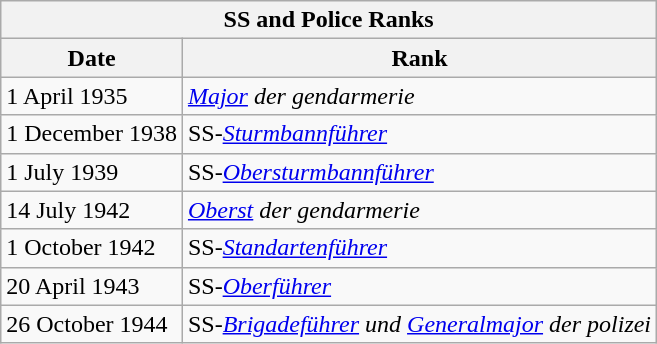<table class="wikitable">
<tr>
<th colspan = "2">SS and Police Ranks</th>
</tr>
<tr>
<th>Date</th>
<th>Rank</th>
</tr>
<tr>
<td>1 April 1935</td>
<td><em><a href='#'>Major</a> der gendarmerie</em></td>
</tr>
<tr>
<td>1 December 1938</td>
<td>SS-<em><a href='#'>Sturmbannführer</a></em></td>
</tr>
<tr>
<td>1 July 1939</td>
<td>SS-<em><a href='#'>Obersturmbannführer</a></em></td>
</tr>
<tr>
<td>14 July 1942</td>
<td><em><a href='#'>Oberst</a> der gendarmerie</em></td>
</tr>
<tr>
<td>1 October 1942</td>
<td>SS-<em><a href='#'>Standartenführer</a></em></td>
</tr>
<tr>
<td>20 April 1943</td>
<td>SS-<em><a href='#'>Oberführer</a></em></td>
</tr>
<tr>
<td>26 October 1944</td>
<td>SS-<em><a href='#'>Brigadeführer</a> und <a href='#'>Generalmajor</a> der polizei</em></td>
</tr>
</table>
